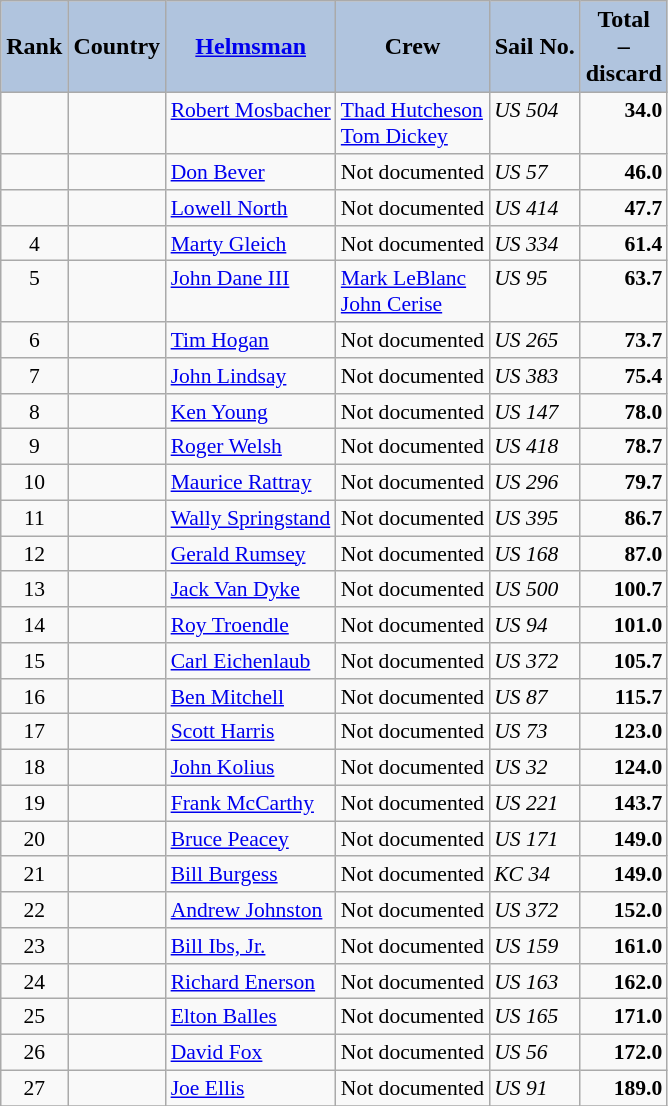<table class="wikitable">
<tr>
<th style="text-align:center;background-color:LightSteelBlue"><strong>Rank</strong></th>
<th style="text-align:center;background-color:LightSteelBlue"><strong>Country</strong></th>
<th style="text-align:center;background-color:LightSteelBlue"><strong><a href='#'>Helmsman</a></strong></th>
<th style="text-align:center;background-color:LightSteelBlue"><strong>Crew</strong></th>
<th style="text-align:center;background-color:LightSteelBlue"><strong>Sail No.</strong></th>
<th style="text-align:center;background-color:LightSteelBlue"><strong>Total<br>–<br>discard</strong></th>
</tr>
<tr>
<td style="text-align:center; vertical-align:top; font-size:90%"></td>
<td style="vertical-align:top; font-size:90%"></td>
<td style="vertical-align:top; font-size:90%"><a href='#'>Robert Mosbacher</a></td>
<td style="vertical-align:top; font-size:90%"><a href='#'>Thad Hutcheson</a><br><a href='#'>Tom Dickey</a></td>
<td style="vertical-align:top; font-size:90%"><em>US 504</em></td>
<td style="text-align:right; vertical-align:top; font-size:90%"><strong>34.0</strong></td>
</tr>
<tr>
<td style="text-align:center; vertical-align:top; font-size:90%"></td>
<td style="vertical-align:top; font-size:90%"></td>
<td style="vertical-align:top; font-size:90%"><a href='#'>Don Bever</a></td>
<td style="vertical-align:top; font-size:90%">Not documented</td>
<td style="vertical-align:top; font-size:90%"><em>US 57</em></td>
<td style="text-align:right; vertical-align:top; font-size:90%"><strong>46.0</strong></td>
</tr>
<tr>
<td style="text-align:center; vertical-align:top; font-size:90%"></td>
<td style="vertical-align:top; font-size:90%"></td>
<td style="vertical-align:top; font-size:90%"><a href='#'>Lowell North</a></td>
<td style="vertical-align:top; font-size:90%">Not documented</td>
<td style="vertical-align:top; font-size:90%"><em>US 414</em></td>
<td style="text-align:right; vertical-align:top; font-size:90%"><strong>47.7</strong></td>
</tr>
<tr>
<td style="text-align:center; vertical-align:top; font-size:90%">4</td>
<td style="vertical-align:top; font-size:90%"></td>
<td style="vertical-align:top; font-size:90%"><a href='#'>Marty Gleich</a></td>
<td style="vertical-align:top; font-size:90%">Not documented</td>
<td style="vertical-align:top; font-size:90%"><em>US 334</em></td>
<td style="text-align:right; vertical-align:top; font-size:90%"><strong>61.4</strong></td>
</tr>
<tr>
<td style="text-align:center; vertical-align:top; font-size:90%">5</td>
<td style="vertical-align:top; font-size:90%"></td>
<td style="vertical-align:top; font-size:90%"><a href='#'>John Dane III</a></td>
<td style="vertical-align:top; font-size:90%"><a href='#'>Mark LeBlanc</a><br><a href='#'>John Cerise</a></td>
<td style="vertical-align:top; font-size:90%"><em>US 95</em></td>
<td style="text-align:right; vertical-align:top; font-size:90%"><strong>63.7</strong></td>
</tr>
<tr>
<td style="text-align:center; vertical-align:top; font-size:90%">6</td>
<td style="vertical-align:top; font-size:90%"></td>
<td style="vertical-align:top; font-size:90%"><a href='#'>Tim Hogan</a></td>
<td style="vertical-align:top; font-size:90%">Not documented</td>
<td style="vertical-align:top; font-size:90%"><em>US 265</em></td>
<td style="text-align:right; vertical-align:top; font-size:90%"><strong>73.7</strong></td>
</tr>
<tr>
<td style="text-align:center; vertical-align:top; font-size:90%">7</td>
<td style="vertical-align:top; font-size:90%"></td>
<td style="vertical-align:top; font-size:90%"><a href='#'>John Lindsay</a></td>
<td style="vertical-align:top; font-size:90%">Not documented</td>
<td style="vertical-align:top; font-size:90%"><em>US 383</em></td>
<td style="text-align:right; vertical-align:top; font-size:90%"><strong>75.4</strong></td>
</tr>
<tr>
<td style="text-align:center; vertical-align:top; font-size:90%">8</td>
<td style="vertical-align:top; font-size:90%"></td>
<td style="vertical-align:top; font-size:90%"><a href='#'>Ken Young</a></td>
<td style="vertical-align:top; font-size:90%">Not documented</td>
<td style="vertical-align:top; font-size:90%"><em>US 147</em></td>
<td style="text-align:right; vertical-align:top; font-size:90%"><strong>78.0</strong></td>
</tr>
<tr>
<td style="text-align:center; vertical-align:top; font-size:90%">9</td>
<td style="vertical-align:top; font-size:90%"></td>
<td style="vertical-align:top; font-size:90%"><a href='#'>Roger Welsh</a></td>
<td style="vertical-align:top; font-size:90%">Not documented</td>
<td style="vertical-align:top; font-size:90%"><em>US 418</em></td>
<td style="text-align:right; vertical-align:top; font-size:90%"><strong>78.7</strong></td>
</tr>
<tr>
<td style="text-align:center; vertical-align:top; font-size:90%">10</td>
<td style="vertical-align:top; font-size:90%"></td>
<td style="vertical-align:top; font-size:90%"><a href='#'>Maurice Rattray</a></td>
<td style="vertical-align:top; font-size:90%">Not documented</td>
<td style="vertical-align:top; font-size:90%"><em>US 296</em></td>
<td style="text-align:right; vertical-align:top; font-size:90%"><strong>79.7</strong></td>
</tr>
<tr>
<td style="text-align:center; vertical-align:top; font-size:90%">11</td>
<td style="vertical-align:top; font-size:90%"></td>
<td style="vertical-align:top; font-size:90%"><a href='#'>Wally Springstand</a></td>
<td style="vertical-align:top; font-size:90%">Not documented</td>
<td style="vertical-align:top; font-size:90%"><em>US 395</em></td>
<td style="text-align:right; vertical-align:top; font-size:90%"><strong>86.7</strong></td>
</tr>
<tr>
<td style="text-align:center; vertical-align:top; font-size:90%">12</td>
<td style="vertical-align:top; font-size:90%"></td>
<td style="vertical-align:top; font-size:90%"><a href='#'>Gerald Rumsey</a></td>
<td style="vertical-align:top; font-size:90%">Not documented</td>
<td style="vertical-align:top; font-size:90%"><em>US 168</em></td>
<td style="text-align:right; vertical-align:top; font-size:90%"><strong>87.0</strong></td>
</tr>
<tr>
<td style="text-align:center; vertical-align:top; font-size:90%">13</td>
<td style="vertical-align:top; font-size:90%"></td>
<td style="vertical-align:top; font-size:90%"><a href='#'>Jack Van Dyke</a></td>
<td style="vertical-align:top; font-size:90%">Not documented</td>
<td style="vertical-align:top; font-size:90%"><em>US 500</em></td>
<td style="text-align:right; vertical-align:top; font-size:90%"><strong>100.7</strong></td>
</tr>
<tr>
<td style="text-align:center; vertical-align:top; font-size:90%">14</td>
<td style="vertical-align:top; font-size:90%"></td>
<td style="vertical-align:top; font-size:90%"><a href='#'>Roy Troendle</a></td>
<td style="vertical-align:top; font-size:90%">Not documented</td>
<td style="vertical-align:top; font-size:90%"><em>US 94</em></td>
<td style="text-align:right; vertical-align:top; font-size:90%"><strong>101.0</strong></td>
</tr>
<tr>
<td style="text-align:center; vertical-align:top; font-size:90%">15</td>
<td style="vertical-align:top; font-size:90%"></td>
<td style="vertical-align:top; font-size:90%"><a href='#'>Carl Eichenlaub</a></td>
<td style="vertical-align:top; font-size:90%">Not documented</td>
<td style="vertical-align:top; font-size:90%"><em>US 372</em></td>
<td style="text-align:right; vertical-align:top; font-size:90%"><strong>105.7</strong></td>
</tr>
<tr>
<td style="text-align:center; vertical-align:top; font-size:90%">16</td>
<td style="vertical-align:top; font-size:90%"></td>
<td style="vertical-align:top; font-size:90%"><a href='#'>Ben Mitchell</a></td>
<td style="vertical-align:top; font-size:90%">Not documented</td>
<td style="vertical-align:top; font-size:90%"><em>US 87</em></td>
<td style="text-align:right; vertical-align:top; font-size:90%"><strong>115.7</strong></td>
</tr>
<tr>
<td style="text-align:center; vertical-align:top; font-size:90%">17</td>
<td style="vertical-align:top; font-size:90%"></td>
<td style="vertical-align:top; font-size:90%"><a href='#'>Scott Harris</a></td>
<td style="vertical-align:top; font-size:90%">Not documented</td>
<td style="vertical-align:top; font-size:90%"><em>US 73</em></td>
<td style="text-align:right; vertical-align:top; font-size:90%"><strong>123.0</strong></td>
</tr>
<tr>
<td style="text-align:center; vertical-align:top; font-size:90%">18</td>
<td style="vertical-align:top; font-size:90%"></td>
<td style="vertical-align:top; font-size:90%"><a href='#'>John Kolius</a></td>
<td style="vertical-align:top; font-size:90%">Not documented</td>
<td style="vertical-align:top; font-size:90%"><em>US 32</em></td>
<td style="text-align:right; vertical-align:top; font-size:90%"><strong>124.0</strong></td>
</tr>
<tr>
<td style="text-align:center; vertical-align:top; font-size:90%">19</td>
<td style="vertical-align:top; font-size:90%"></td>
<td style="vertical-align:top; font-size:90%"><a href='#'>Frank McCarthy</a></td>
<td style="vertical-align:top; font-size:90%">Not documented</td>
<td style="vertical-align:top; font-size:90%"><em>US 221</em></td>
<td style="text-align:right; vertical-align:top; font-size:90%"><strong>143.7</strong></td>
</tr>
<tr>
<td style="text-align:center; vertical-align:top; font-size:90%">20</td>
<td style="vertical-align:top; font-size:90%"></td>
<td style="vertical-align:top; font-size:90%"><a href='#'>Bruce Peacey</a></td>
<td style="vertical-align:top; font-size:90%">Not documented</td>
<td style="vertical-align:top; font-size:90%"><em>US 171</em></td>
<td style="text-align:right; vertical-align:top; font-size:90%"><strong>149.0</strong></td>
</tr>
<tr>
<td style="text-align:center; vertical-align:top; font-size:90%">21</td>
<td style="vertical-align:top; font-size:90%"></td>
<td style="vertical-align:top; font-size:90%"><a href='#'>Bill Burgess</a></td>
<td style="vertical-align:top; font-size:90%">Not documented</td>
<td style="vertical-align:top; font-size:90%"><em>KC 34</em></td>
<td style="text-align:right; vertical-align:top; font-size:90%"><strong>149.0</strong></td>
</tr>
<tr>
<td style="text-align:center; vertical-align:top; font-size:90%">22</td>
<td style="vertical-align:top; font-size:90%"></td>
<td style="vertical-align:top; font-size:90%"><a href='#'>Andrew Johnston</a></td>
<td style="vertical-align:top; font-size:90%">Not documented</td>
<td style="vertical-align:top; font-size:90%"><em>US 372</em></td>
<td style="text-align:right; vertical-align:top; font-size:90%"><strong>152.0</strong></td>
</tr>
<tr>
<td style="text-align:center; vertical-align:top; font-size:90%">23</td>
<td style="vertical-align:top; font-size:90%"></td>
<td style="vertical-align:top; font-size:90%"><a href='#'>Bill Ibs, Jr.</a></td>
<td style="vertical-align:top; font-size:90%">Not documented</td>
<td style="vertical-align:top; font-size:90%"><em>US 159</em></td>
<td style="text-align:right; vertical-align:top; font-size:90%"><strong>161.0</strong></td>
</tr>
<tr>
<td style="text-align:center; vertical-align:top; font-size:90%">24</td>
<td style="vertical-align:top; font-size:90%"></td>
<td style="vertical-align:top; font-size:90%"><a href='#'>Richard Enerson</a></td>
<td style="vertical-align:top; font-size:90%">Not documented</td>
<td style="vertical-align:top; font-size:90%"><em>US 163</em></td>
<td style="text-align:right; vertical-align:top; font-size:90%"><strong>162.0</strong></td>
</tr>
<tr>
<td style="text-align:center; vertical-align:top; font-size:90%">25</td>
<td style="vertical-align:top; font-size:90%"></td>
<td style="vertical-align:top; font-size:90%"><a href='#'>Elton Balles</a></td>
<td style="vertical-align:top; font-size:90%">Not documented</td>
<td style="vertical-align:top; font-size:90%"><em>US 165</em></td>
<td style="text-align:right; vertical-align:top; font-size:90%"><strong>171.0</strong></td>
</tr>
<tr>
<td style="text-align:center; vertical-align:top; font-size:90%">26</td>
<td style="vertical-align:top; font-size:90%"></td>
<td style="vertical-align:top; font-size:90%"><a href='#'>David Fox</a></td>
<td style="vertical-align:top; font-size:90%">Not documented</td>
<td style="vertical-align:top; font-size:90%"><em>US 56</em></td>
<td style="text-align:right; vertical-align:top; font-size:90%"><strong>172.0</strong></td>
</tr>
<tr>
<td style="text-align:center; vertical-align:top; font-size:90%">27</td>
<td style="vertical-align:top; font-size:90%"></td>
<td style="vertical-align:top; font-size:90%"><a href='#'>Joe Ellis</a></td>
<td style="vertical-align:top; font-size:90%">Not documented</td>
<td style="vertical-align:top; font-size:90%"><em>US 91</em></td>
<td style="text-align:right; vertical-align:top; font-size:90%"><strong>189.0</strong></td>
</tr>
<tr>
</tr>
</table>
